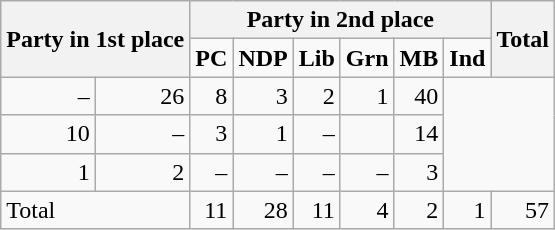<table class="wikitable" style="text-align:right;">
<tr>
<th rowspan="2" colspan="2" style="text-align:left;">Party in 1st place</th>
<th colspan="6">Party in 2nd place</th>
<th rowspan="2">Total</th>
</tr>
<tr>
<td><strong>PC</strong></td>
<td><strong>NDP</strong></td>
<td><strong>Lib</strong></td>
<td><strong>Grn</strong></td>
<td><strong>MB</strong></td>
<td><strong>Ind</strong></td>
</tr>
<tr>
<td>–</td>
<td>26</td>
<td>8</td>
<td>3</td>
<td>2</td>
<td>1</td>
<td>40</td>
</tr>
<tr>
<td>10</td>
<td>–</td>
<td>3</td>
<td>1</td>
<td>–</td>
<td></td>
<td>14</td>
</tr>
<tr>
<td>1</td>
<td>2</td>
<td>–</td>
<td>–</td>
<td>–</td>
<td>–</td>
<td>3</td>
</tr>
<tr>
<td colspan="2" style="text-align:left;">Total</td>
<td>11</td>
<td>28</td>
<td>11</td>
<td>4</td>
<td>2</td>
<td>1</td>
<td>57</td>
</tr>
</table>
